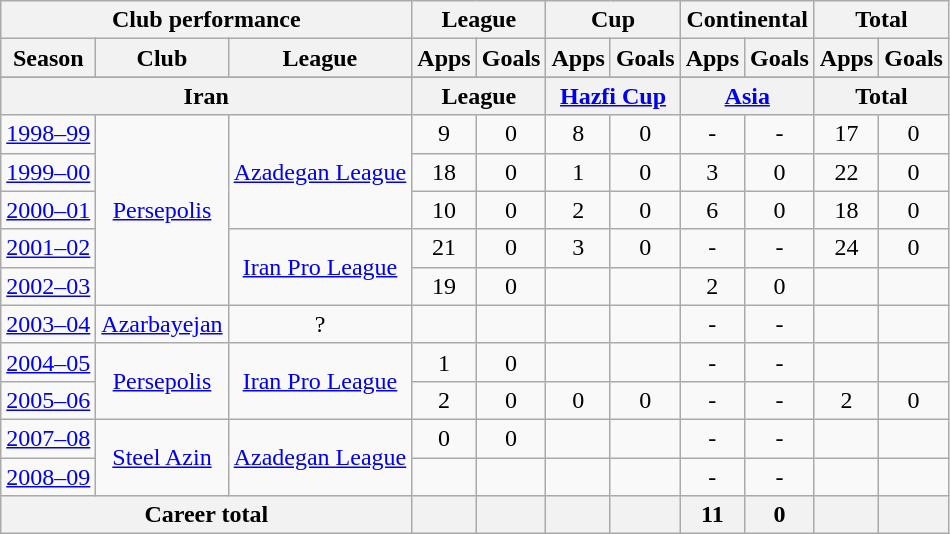<table class="wikitable" style="text-align:center">
<tr>
<th colspan=3>Club performance</th>
<th colspan=2>League</th>
<th colspan=2>Cup</th>
<th colspan=2>Continental</th>
<th colspan=2>Total</th>
</tr>
<tr>
<th>Season</th>
<th>Club</th>
<th>League</th>
<th>Apps</th>
<th>Goals</th>
<th>Apps</th>
<th>Goals</th>
<th>Apps</th>
<th>Goals</th>
<th>Apps</th>
<th>Goals</th>
</tr>
<tr>
</tr>
<tr>
<th colspan=3>Iran</th>
<th colspan=2>League</th>
<th colspan=2><a href='#'>Hazfi Cup</a></th>
<th colspan=2><a href='#'>Asia</a></th>
<th colspan=2>Total</th>
</tr>
<tr>
<td><a href='#'>1998–99</a></td>
<td rowspan="5"><a href='#'>Persepolis</a></td>
<td rowspan="3"><a href='#'>Azadegan League</a></td>
<td>9</td>
<td>0</td>
<td>8</td>
<td>0</td>
<td>-</td>
<td>-</td>
<td>17</td>
<td>0</td>
</tr>
<tr>
<td><a href='#'>1999–00</a></td>
<td>18</td>
<td>0</td>
<td>1</td>
<td>0</td>
<td>3</td>
<td>0</td>
<td>22</td>
<td>0</td>
</tr>
<tr>
<td><a href='#'>2000–01</a></td>
<td>10</td>
<td>0</td>
<td>2</td>
<td>0</td>
<td>6</td>
<td>0</td>
<td>18</td>
<td>0</td>
</tr>
<tr>
<td><a href='#'>2001–02</a></td>
<td rowspan="2"><a href='#'>Iran Pro League</a></td>
<td>21</td>
<td>0</td>
<td>3</td>
<td>0</td>
<td>-</td>
<td>-</td>
<td>24</td>
<td>0</td>
</tr>
<tr>
<td><a href='#'>2002–03</a></td>
<td>19</td>
<td>0</td>
<td></td>
<td></td>
<td>2</td>
<td>0</td>
<td></td>
<td></td>
</tr>
<tr>
<td><a href='#'>2003–04</a></td>
<td><a href='#'>Azarbayejan</a></td>
<td>?</td>
<td></td>
<td></td>
<td></td>
<td></td>
<td>-</td>
<td>-</td>
<td></td>
<td></td>
</tr>
<tr>
<td><a href='#'>2004–05</a></td>
<td rowspan="2"><a href='#'>Persepolis</a></td>
<td rowspan="2"><a href='#'>Iran Pro League</a></td>
<td>1</td>
<td>0</td>
<td></td>
<td></td>
<td>-</td>
<td>-</td>
<td></td>
<td></td>
</tr>
<tr>
<td><a href='#'>2005–06</a></td>
<td>2</td>
<td>0</td>
<td>0</td>
<td>0</td>
<td>-</td>
<td>-</td>
<td>2</td>
<td>0</td>
</tr>
<tr>
<td><a href='#'>2007–08</a></td>
<td rowspan="2"><a href='#'>Steel Azin</a></td>
<td rowspan="2"><a href='#'>Azadegan League</a></td>
<td>0</td>
<td>0</td>
<td></td>
<td></td>
<td>-</td>
<td>-</td>
<td></td>
<td></td>
</tr>
<tr>
<td><a href='#'>2008–09</a></td>
<td></td>
<td></td>
<td></td>
<td></td>
<td>-</td>
<td>-</td>
<td></td>
<td></td>
</tr>
<tr>
<th colspan=3>Career total</th>
<th></th>
<th></th>
<th></th>
<th></th>
<th>11</th>
<th>0</th>
<th></th>
<th></th>
</tr>
</table>
